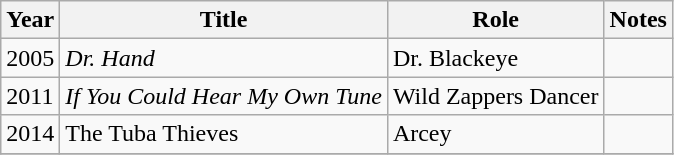<table class="wikitable sortable">
<tr>
<th>Year</th>
<th>Title</th>
<th>Role</th>
<th>Notes</th>
</tr>
<tr>
<td>2005</td>
<td><em>Dr. Hand</em></td>
<td>Dr. Blackeye</td>
<td></td>
</tr>
<tr>
<td>2011</td>
<td><em>If You Could Hear My Own Tune</em></td>
<td>Wild Zappers Dancer</td>
<td></td>
</tr>
<tr>
<td>2014</td>
<td>The Tuba Thieves</td>
<td>Arcey</td>
<td></td>
</tr>
<tr>
</tr>
</table>
